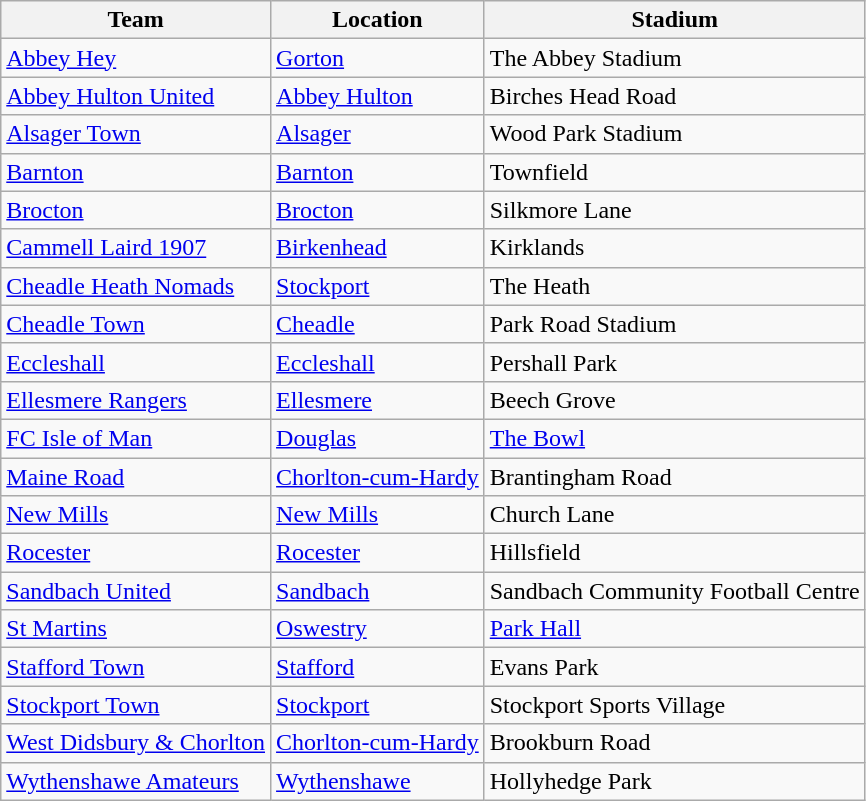<table class="wikitable">
<tr>
<th>Team</th>
<th>Location</th>
<th>Stadium</th>
</tr>
<tr>
<td><a href='#'>Abbey Hey</a></td>
<td><a href='#'>Gorton</a></td>
<td>The Abbey Stadium</td>
</tr>
<tr>
<td><a href='#'>Abbey Hulton United</a></td>
<td><a href='#'>Abbey Hulton</a></td>
<td>Birches Head Road</td>
</tr>
<tr>
<td><a href='#'>Alsager Town</a></td>
<td><a href='#'>Alsager</a></td>
<td>Wood Park Stadium</td>
</tr>
<tr>
<td><a href='#'>Barnton</a></td>
<td><a href='#'>Barnton</a></td>
<td>Townfield</td>
</tr>
<tr>
<td><a href='#'>Brocton</a></td>
<td><a href='#'>Brocton</a></td>
<td>Silkmore Lane</td>
</tr>
<tr>
<td><a href='#'>Cammell Laird 1907</a></td>
<td><a href='#'>Birkenhead</a></td>
<td>Kirklands</td>
</tr>
<tr>
<td><a href='#'>Cheadle Heath Nomads</a></td>
<td><a href='#'>Stockport</a></td>
<td>The Heath</td>
</tr>
<tr>
<td><a href='#'>Cheadle Town</a></td>
<td><a href='#'>Cheadle</a></td>
<td>Park Road Stadium</td>
</tr>
<tr>
<td><a href='#'>Eccleshall</a></td>
<td><a href='#'>Eccleshall</a></td>
<td>Pershall Park</td>
</tr>
<tr>
<td><a href='#'>Ellesmere Rangers</a></td>
<td><a href='#'>Ellesmere</a></td>
<td>Beech Grove</td>
</tr>
<tr>
<td><a href='#'>FC Isle of Man</a></td>
<td> <a href='#'>Douglas</a></td>
<td><a href='#'>The Bowl</a></td>
</tr>
<tr>
<td><a href='#'>Maine Road</a></td>
<td><a href='#'>Chorlton-cum-Hardy</a></td>
<td>Brantingham Road</td>
</tr>
<tr>
<td><a href='#'>New Mills</a></td>
<td><a href='#'>New Mills</a></td>
<td>Church Lane</td>
</tr>
<tr>
<td><a href='#'>Rocester</a></td>
<td><a href='#'>Rocester</a></td>
<td>Hillsfield</td>
</tr>
<tr>
<td><a href='#'>Sandbach United</a></td>
<td><a href='#'>Sandbach</a></td>
<td>Sandbach Community Football Centre</td>
</tr>
<tr>
<td><a href='#'>St Martins</a></td>
<td><a href='#'>Oswestry</a></td>
<td><a href='#'>Park Hall</a></td>
</tr>
<tr>
<td><a href='#'>Stafford Town</a></td>
<td><a href='#'>Stafford</a></td>
<td>Evans Park</td>
</tr>
<tr>
<td><a href='#'>Stockport Town</a></td>
<td><a href='#'>Stockport</a></td>
<td>Stockport Sports Village</td>
</tr>
<tr>
<td><a href='#'>West Didsbury & Chorlton</a></td>
<td><a href='#'>Chorlton-cum-Hardy</a></td>
<td>Brookburn Road</td>
</tr>
<tr>
<td><a href='#'>Wythenshawe Amateurs</a></td>
<td><a href='#'>Wythenshawe</a></td>
<td>Hollyhedge Park</td>
</tr>
</table>
